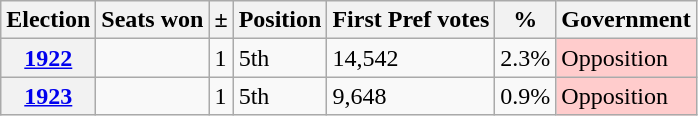<table class="wikitable">
<tr>
<th>Election</th>
<th>Seats won</th>
<th>±</th>
<th>Position</th>
<th>First Pref votes</th>
<th>%</th>
<th>Government</th>
</tr>
<tr>
<th><a href='#'>1922</a></th>
<td></td>
<td>1</td>
<td>5th</td>
<td>14,542</td>
<td>2.3%</td>
<td style="background-color:#FFCCCC">Opposition</td>
</tr>
<tr>
<th><a href='#'>1923</a></th>
<td></td>
<td>1</td>
<td>5th</td>
<td>9,648</td>
<td>0.9%</td>
<td style="background-color:#FFCCCC">Opposition</td>
</tr>
</table>
